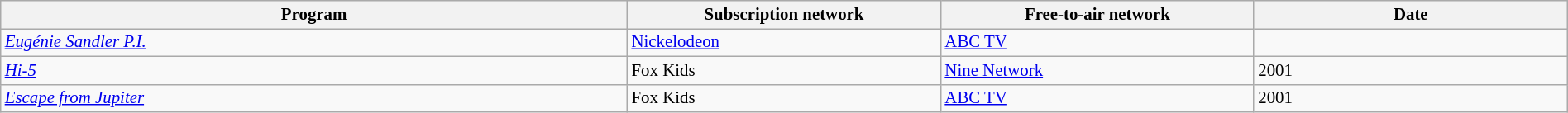<table class="wikitable sortable" width="100%" style="font-size:87%;">
<tr bgcolor="#efefef">
<th width=40%>Program</th>
<th width=20%>Subscription network</th>
<th width=20%>Free-to-air network</th>
<th width=20%>Date</th>
</tr>
<tr>
<td><em><a href='#'>Eugénie Sandler P.I.</a></em></td>
<td><a href='#'>Nickelodeon</a></td>
<td><a href='#'>ABC TV</a></td>
<td></td>
</tr>
<tr>
<td><em><a href='#'>Hi-5</a></em></td>
<td>Fox Kids</td>
<td><a href='#'>Nine Network</a></td>
<td>2001</td>
</tr>
<tr>
<td><em><a href='#'>Escape from Jupiter</a></em></td>
<td>Fox Kids</td>
<td><a href='#'>ABC TV</a></td>
<td>2001</td>
</tr>
</table>
